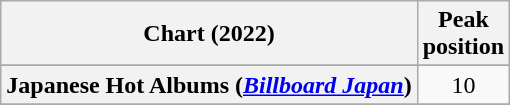<table class="wikitable sortable plainrowheaders" style="text-align:center">
<tr>
<th scope="col">Chart (2022)</th>
<th scope="col">Peak<br>position</th>
</tr>
<tr>
</tr>
<tr>
</tr>
<tr>
</tr>
<tr>
</tr>
<tr>
<th scope="row">Japanese Hot Albums (<em><a href='#'>Billboard Japan</a></em>)</th>
<td>10</td>
</tr>
<tr>
</tr>
<tr>
</tr>
<tr>
</tr>
</table>
